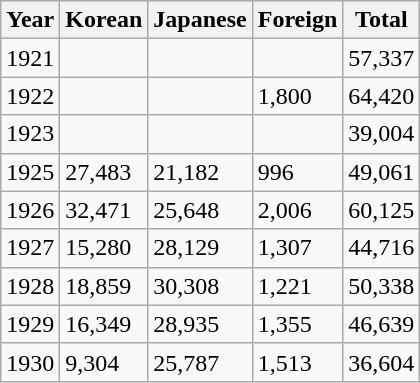<table class="wikitable">
<tr>
<th>Year</th>
<th>Korean</th>
<th>Japanese</th>
<th>Foreign</th>
<th>Total</th>
</tr>
<tr>
<td>1921</td>
<td></td>
<td></td>
<td></td>
<td>57,337</td>
</tr>
<tr>
<td>1922</td>
<td></td>
<td></td>
<td>1,800</td>
<td>64,420</td>
</tr>
<tr>
<td>1923</td>
<td></td>
<td></td>
<td></td>
<td>39,004</td>
</tr>
<tr>
<td>1925</td>
<td>27,483</td>
<td>21,182</td>
<td>996</td>
<td>49,061</td>
</tr>
<tr>
<td>1926</td>
<td>32,471</td>
<td>25,648</td>
<td>2,006</td>
<td>60,125</td>
</tr>
<tr>
<td>1927</td>
<td>15,280</td>
<td>28,129</td>
<td>1,307</td>
<td>44,716</td>
</tr>
<tr>
<td>1928</td>
<td>18,859</td>
<td>30,308</td>
<td>1,221</td>
<td>50,338</td>
</tr>
<tr>
<td>1929</td>
<td>16,349</td>
<td>28,935</td>
<td>1,355</td>
<td>46,639</td>
</tr>
<tr>
<td>1930</td>
<td>9,304</td>
<td>25,787</td>
<td>1,513</td>
<td>36,604</td>
</tr>
</table>
